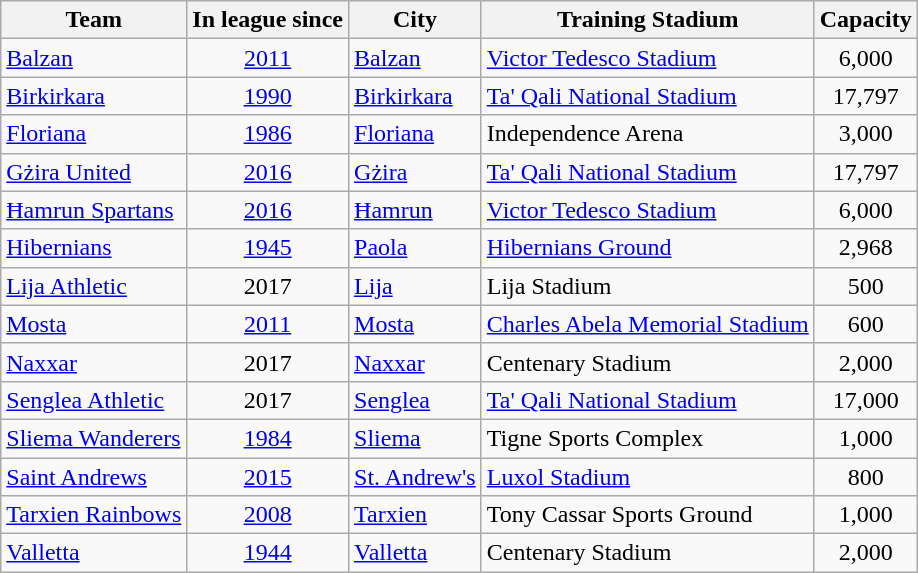<table class="wikitable sortable">
<tr>
<th>Team</th>
<th>In league since</th>
<th>City</th>
<th>Training Stadium</th>
<th>Capacity</th>
</tr>
<tr>
<td><a href='#'>Balzan</a></td>
<td align="center"><a href='#'>2011</a></td>
<td><a href='#'>Balzan</a></td>
<td><a href='#'>Victor Tedesco Stadium</a></td>
<td align="center">6,000</td>
</tr>
<tr>
<td><a href='#'>Birkirkara</a></td>
<td align="center"><a href='#'>1990</a></td>
<td><a href='#'>Birkirkara</a></td>
<td><a href='#'>Ta' Qali National Stadium</a></td>
<td align="center">17,797</td>
</tr>
<tr>
<td><a href='#'>Floriana</a></td>
<td align="center"><a href='#'>1986</a></td>
<td><a href='#'>Floriana</a></td>
<td>Independence Arena</td>
<td align="center">3,000</td>
</tr>
<tr>
<td><a href='#'>Gżira United</a></td>
<td align="center"><a href='#'>2016</a></td>
<td><a href='#'>Gżira</a></td>
<td><a href='#'>Ta' Qali National Stadium</a></td>
<td align="center">17,797</td>
</tr>
<tr>
<td><a href='#'>Ħamrun Spartans</a></td>
<td align="center"><a href='#'>2016</a></td>
<td><a href='#'>Ħamrun</a></td>
<td><a href='#'>Victor Tedesco Stadium</a></td>
<td align="center">6,000</td>
</tr>
<tr>
<td><a href='#'>Hibernians</a></td>
<td align="center"><a href='#'>1945</a></td>
<td><a href='#'>Paola</a></td>
<td><a href='#'>Hibernians Ground</a></td>
<td align="center">2,968</td>
</tr>
<tr>
<td><a href='#'>Lija Athletic</a></td>
<td align="center">2017</td>
<td><a href='#'>Lija</a></td>
<td>Lija Stadium</td>
<td align="center">500</td>
</tr>
<tr>
<td><a href='#'>Mosta</a></td>
<td align="center"><a href='#'>2011</a></td>
<td><a href='#'>Mosta</a></td>
<td><a href='#'>Charles Abela Memorial Stadium</a></td>
<td align="center">600</td>
</tr>
<tr>
<td><a href='#'>Naxxar</a></td>
<td align="center">2017</td>
<td><a href='#'>Naxxar</a></td>
<td>Centenary Stadium</td>
<td align="center">2,000</td>
</tr>
<tr>
<td><a href='#'>Senglea Athletic</a></td>
<td align="center">2017</td>
<td><a href='#'>Senglea</a></td>
<td><a href='#'>Ta' Qali National Stadium</a></td>
<td align="center">17,000</td>
</tr>
<tr>
<td><a href='#'>Sliema Wanderers</a></td>
<td align="center"><a href='#'>1984</a></td>
<td><a href='#'>Sliema</a></td>
<td>Tigne Sports Complex</td>
<td align="center">1,000</td>
</tr>
<tr>
<td><a href='#'>Saint Andrews</a></td>
<td align="center"><a href='#'>2015</a></td>
<td><a href='#'>St. Andrew's</a></td>
<td><a href='#'>Luxol Stadium</a></td>
<td align="center">800</td>
</tr>
<tr>
<td><a href='#'>Tarxien Rainbows</a></td>
<td align="center"><a href='#'>2008</a></td>
<td><a href='#'>Tarxien</a></td>
<td>Tony Cassar Sports Ground</td>
<td align="center">1,000</td>
</tr>
<tr>
<td><a href='#'>Valletta</a></td>
<td align="center"><a href='#'>1944</a></td>
<td><a href='#'>Valletta</a></td>
<td>Centenary Stadium</td>
<td align="center">2,000</td>
</tr>
</table>
